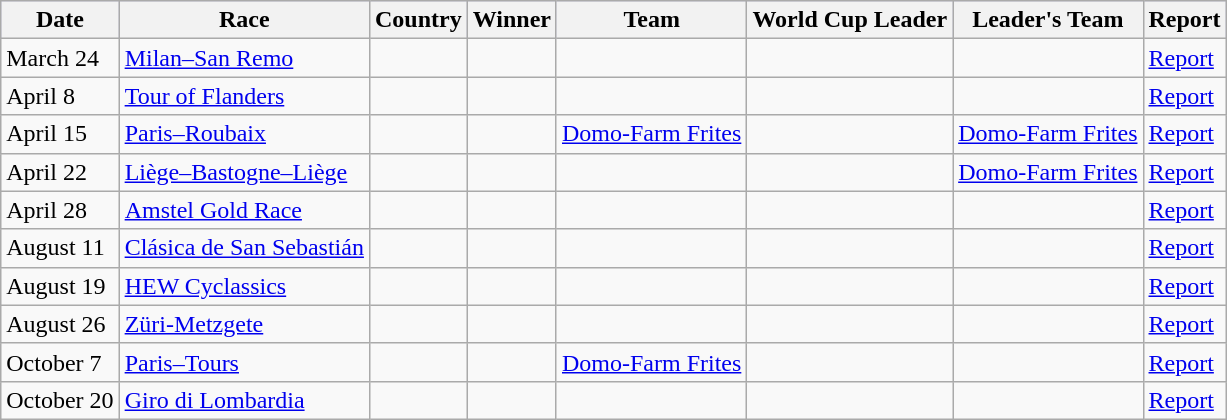<table class="wikitable">
<tr style="background:#ccccff;">
<th>Date</th>
<th>Race</th>
<th>Country</th>
<th>Winner</th>
<th>Team</th>
<th>World Cup Leader </th>
<th>Leader's Team</th>
<th>Report</th>
</tr>
<tr>
<td>March 24</td>
<td><a href='#'>Milan–San Remo</a></td>
<td></td>
<td></td>
<td></td>
<td></td>
<td></td>
<td><a href='#'>Report</a></td>
</tr>
<tr>
<td>April 8</td>
<td><a href='#'>Tour of Flanders</a></td>
<td></td>
<td></td>
<td></td>
<td></td>
<td></td>
<td><a href='#'>Report</a></td>
</tr>
<tr>
<td>April 15</td>
<td><a href='#'>Paris–Roubaix</a></td>
<td></td>
<td></td>
<td><a href='#'>Domo-Farm Frites</a></td>
<td></td>
<td><a href='#'>Domo-Farm Frites</a></td>
<td><a href='#'>Report</a></td>
</tr>
<tr>
<td>April 22</td>
<td><a href='#'>Liège–Bastogne–Liège</a></td>
<td></td>
<td></td>
<td></td>
<td></td>
<td><a href='#'>Domo-Farm Frites</a></td>
<td><a href='#'>Report</a></td>
</tr>
<tr>
<td>April 28</td>
<td><a href='#'>Amstel Gold Race</a></td>
<td></td>
<td></td>
<td></td>
<td></td>
<td></td>
<td><a href='#'>Report</a></td>
</tr>
<tr>
<td>August 11</td>
<td><a href='#'>Clásica de San Sebastián</a></td>
<td></td>
<td></td>
<td></td>
<td></td>
<td></td>
<td><a href='#'>Report</a></td>
</tr>
<tr>
<td>August 19</td>
<td><a href='#'>HEW Cyclassics</a></td>
<td></td>
<td></td>
<td></td>
<td></td>
<td></td>
<td><a href='#'>Report</a></td>
</tr>
<tr>
<td>August 26</td>
<td><a href='#'>Züri-Metzgete</a></td>
<td></td>
<td></td>
<td></td>
<td></td>
<td></td>
<td><a href='#'>Report</a></td>
</tr>
<tr>
<td>October 7</td>
<td><a href='#'>Paris–Tours</a></td>
<td></td>
<td></td>
<td><a href='#'>Domo-Farm Frites</a></td>
<td></td>
<td></td>
<td><a href='#'>Report</a></td>
</tr>
<tr>
<td>October 20</td>
<td><a href='#'>Giro di Lombardia</a></td>
<td></td>
<td></td>
<td></td>
<td></td>
<td></td>
<td><a href='#'>Report</a></td>
</tr>
</table>
